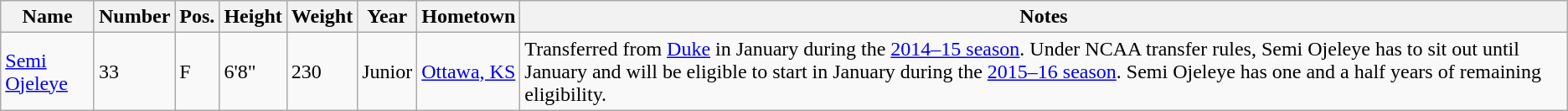<table class="wikitable sortable" border="1">
<tr>
<th>Name</th>
<th>Number</th>
<th>Pos.</th>
<th>Height</th>
<th>Weight</th>
<th>Year</th>
<th>Hometown</th>
<th class="unsortable">Notes</th>
</tr>
<tr>
<td><a href='#'>Semi Ojeleye</a></td>
<td>33</td>
<td>F</td>
<td>6'8"</td>
<td>230</td>
<td>Junior</td>
<td><a href='#'>Ottawa, KS</a></td>
<td>Transferred from <a href='#'>Duke</a> in January during the <a href='#'>2014–15 season</a>. Under NCAA transfer rules, Semi Ojeleye has to sit out until January and will be eligible to start in January during the <a href='#'>2015–16 season</a>. Semi Ojeleye has one and a half years of remaining eligibility.</td>
</tr>
</table>
